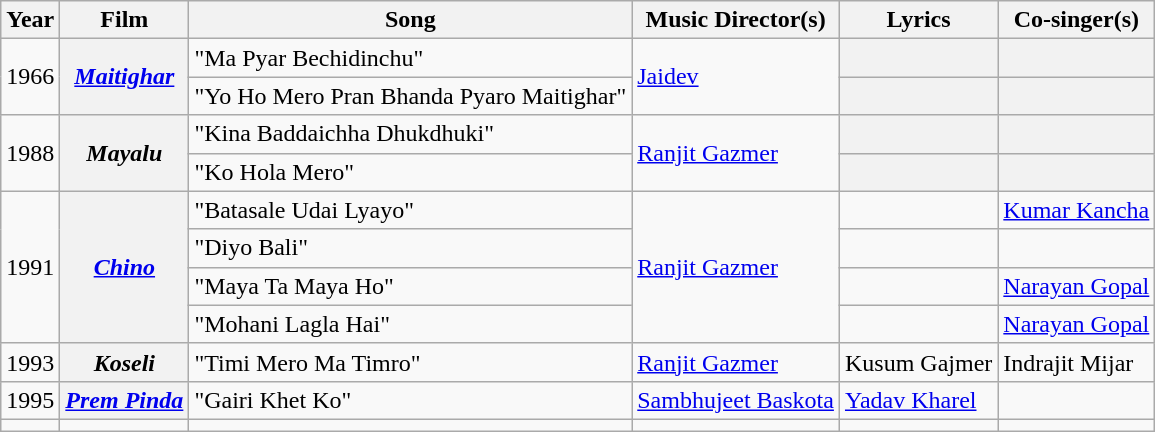<table class="wikitable sortable">
<tr>
<th>Year</th>
<th>Film</th>
<th>Song</th>
<th>Music Director(s)</th>
<th>Lyrics</th>
<th>Co-singer(s)</th>
</tr>
<tr>
<td rowspan="2">1966</td>
<th rowspan="2"><em><a href='#'>Maitighar</a></em></th>
<td>"Ma Pyar Bechidinchu"</td>
<td rowspan="2"><a href='#'>Jaidev</a></td>
<th></th>
<th></th>
</tr>
<tr>
<td>"Yo Ho Mero Pran Bhanda Pyaro Maitighar"</td>
<th></th>
<th></th>
</tr>
<tr>
<td rowspan="2">1988</td>
<th rowspan="2"><em>Mayalu</em></th>
<td>"Kina Baddaichha Dhukdhuki"</td>
<td rowspan="2"><a href='#'>Ranjit Gazmer</a></td>
<th></th>
<th></th>
</tr>
<tr>
<td>"Ko Hola Mero"</td>
<th></th>
<th></th>
</tr>
<tr>
<td rowspan="4">1991</td>
<th rowspan="4"><a href='#'><em>Chino</em></a></th>
<td>"Batasale Udai Lyayo"</td>
<td rowspan="4"><a href='#'>Ranjit Gazmer</a></td>
<td></td>
<td><a href='#'>Kumar Kancha</a></td>
</tr>
<tr>
<td>"Diyo Bali"</td>
<td></td>
<td></td>
</tr>
<tr>
<td>"Maya Ta Maya Ho"</td>
<td></td>
<td><a href='#'>Narayan Gopal</a></td>
</tr>
<tr>
<td>"Mohani Lagla Hai"</td>
<td></td>
<td><a href='#'>Narayan Gopal</a></td>
</tr>
<tr>
<td>1993</td>
<th><em>Koseli</em></th>
<td>"Timi Mero Ma Timro"</td>
<td><a href='#'>Ranjit Gazmer</a></td>
<td>Kusum Gajmer</td>
<td>Indrajit Mijar</td>
</tr>
<tr>
<td>1995</td>
<th><em><a href='#'>Prem Pinda</a></em></th>
<td>"Gairi Khet Ko"</td>
<td><a href='#'>Sambhujeet Baskota</a></td>
<td><a href='#'>Yadav Kharel</a></td>
<td></td>
</tr>
<tr>
<td></td>
<td></td>
<td></td>
<td></td>
<td></td>
<td></td>
</tr>
</table>
